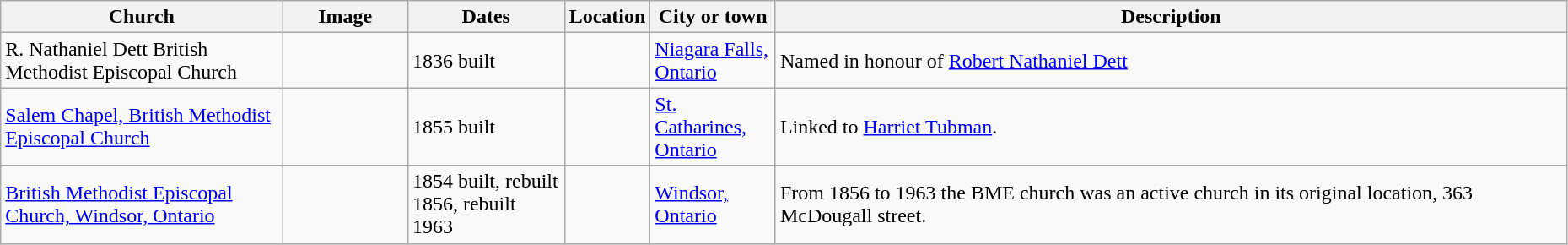<table class="wikitable sortable" style="width:98%">
<tr>
<th style="width:18%;"><strong>Church</strong></th>
<th style="width:8%;" class="unsortable"><strong>Image</strong></th>
<th style="width:10%;"><strong>Dates</strong></th>
<th><strong>Location</strong></th>
<th style="width:8%;"><strong>City or town</strong></th>
<th class="unsortable"><strong>Description</strong></th>
</tr>
<tr>
<td>R. Nathaniel Dett British Methodist Episcopal Church</td>
<td></td>
<td>1836 built<br></td>
<td><small></small></td>
<td><a href='#'>Niagara Falls, Ontario</a></td>
<td>Named in honour of <a href='#'>Robert Nathaniel Dett</a></td>
</tr>
<tr>
<td><a href='#'>Salem Chapel, British Methodist Episcopal Church</a></td>
<td></td>
<td>1855 built<br></td>
<td><small></small></td>
<td><a href='#'>St. Catharines, Ontario</a></td>
<td>Linked to <a href='#'>Harriet Tubman</a>.</td>
</tr>
<tr>
<td><a href='#'>British Methodist Episcopal Church, Windsor, Ontario</a></td>
<td></td>
<td>1854 built, rebuilt 1856, rebuilt 1963<br></td>
<td><small></small></td>
<td><a href='#'>Windsor, Ontario</a></td>
<td>From 1856 to 1963 the BME church was an active church in its original location, 363 McDougall street.</td>
</tr>
</table>
